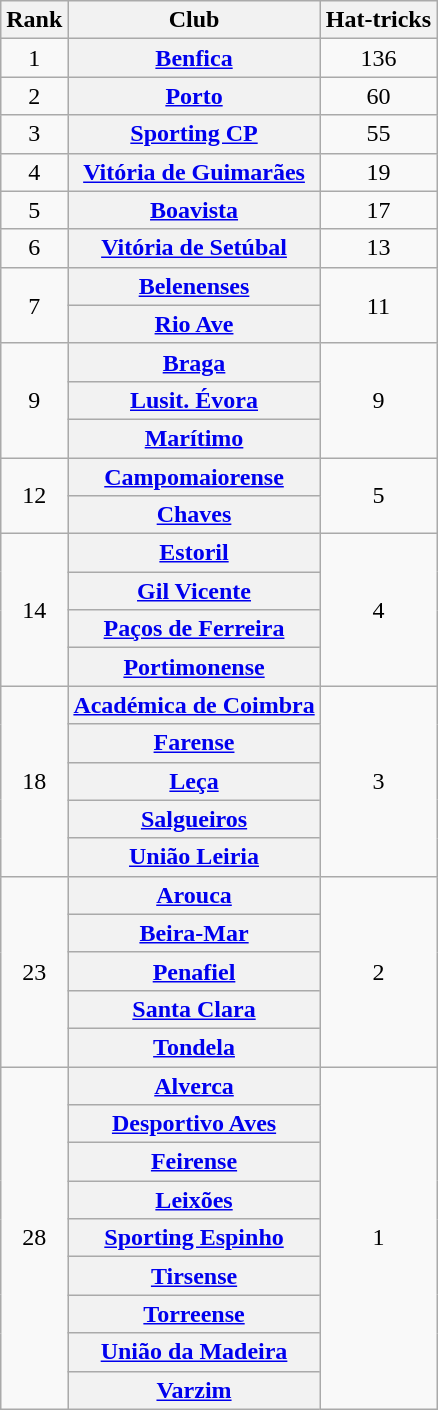<table class="wikitable plainrowheaders" style="text-align:center">
<tr>
<th scope="col">Rank</th>
<th scope="col">Club</th>
<th scope="col">Hat-tricks</th>
</tr>
<tr>
<td>1</td>
<th scope="row"><a href='#'>Benfica</a></th>
<td>136</td>
</tr>
<tr>
<td>2</td>
<th scope="row"><a href='#'>Porto</a></th>
<td>60</td>
</tr>
<tr>
<td>3</td>
<th scope="row"><a href='#'>Sporting CP</a></th>
<td>55</td>
</tr>
<tr>
<td>4</td>
<th scope="row"><a href='#'>Vitória de Guimarães</a></th>
<td>19</td>
</tr>
<tr>
<td>5</td>
<th scope="row"><a href='#'>Boavista</a></th>
<td>17</td>
</tr>
<tr>
<td>6</td>
<th scope="row"><a href='#'>Vitória de Setúbal</a></th>
<td>13</td>
</tr>
<tr>
<td style="border-top:1px solid silver" rowspan="2">7</td>
<th scope="row"><a href='#'>Belenenses</a></th>
<td rowspan="2">11</td>
</tr>
<tr>
<th scope="row"><a href='#'>Rio Ave</a></th>
</tr>
<tr>
<td style="border-top:1px solid silver" rowspan="3">9</td>
<th scope="row"><a href='#'>Braga</a></th>
<td rowspan="3">9</td>
</tr>
<tr>
<th scope="row"><a href='#'>Lusit. Évora</a></th>
</tr>
<tr>
<th scope="row"><a href='#'>Marítimo</a></th>
</tr>
<tr>
<td style="border-top:1px solid silver" rowspan="2">12</td>
<th scope="row"><a href='#'>Campomaiorense</a></th>
<td rowspan="2">5</td>
</tr>
<tr>
<th scope="row"><a href='#'>Chaves</a></th>
</tr>
<tr>
<td style="border-top:1px solid silver" rowspan="4">14</td>
<th scope="row"><a href='#'>Estoril</a></th>
<td rowspan="4">4</td>
</tr>
<tr>
<th scope="row"><a href='#'>Gil Vicente</a></th>
</tr>
<tr>
<th scope="row"><a href='#'>Paços de Ferreira</a></th>
</tr>
<tr>
<th scope="row"><a href='#'>Portimonense</a></th>
</tr>
<tr>
<td style="border-top:1px solid silver" rowspan="5">18</td>
<th scope="row"><a href='#'>Académica de Coimbra</a></th>
<td rowspan="5">3</td>
</tr>
<tr>
<th scope="row"><a href='#'>Farense</a></th>
</tr>
<tr>
<th scope="row"><a href='#'>Leça</a></th>
</tr>
<tr>
<th scope="row"><a href='#'>Salgueiros</a></th>
</tr>
<tr>
<th scope="row"><a href='#'>União Leiria</a></th>
</tr>
<tr>
<td style="border-top:1px solid silver" rowspan="5">23</td>
<th scope="row"><a href='#'>Arouca</a></th>
<td rowspan="5">2</td>
</tr>
<tr>
<th scope="row"><a href='#'>Beira-Mar</a></th>
</tr>
<tr>
<th scope="row"><a href='#'>Penafiel</a></th>
</tr>
<tr>
<th scope="row"><a href='#'>Santa Clara</a></th>
</tr>
<tr>
<th scope="row"><a href='#'>Tondela</a></th>
</tr>
<tr>
<td style="border-top:1px solid silver" rowspan="10">28</td>
<th scope="row"><a href='#'>Alverca</a></th>
<td rowspan="10">1</td>
</tr>
<tr>
<th scope="row"><a href='#'>Desportivo Aves</a></th>
</tr>
<tr>
<th scope="row"><a href='#'>Feirense</a></th>
</tr>
<tr>
<th scope="row"><a href='#'>Leixões</a></th>
</tr>
<tr>
<th scope="row"><a href='#'>Sporting Espinho</a></th>
</tr>
<tr>
<th scope="row"><a href='#'>Tirsense</a></th>
</tr>
<tr>
<th scope="row"><a href='#'>Torreense</a></th>
</tr>
<tr>
<th scope="row"><a href='#'>União da Madeira</a></th>
</tr>
<tr>
<th scope="row"><a href='#'>Varzim</a></th>
</tr>
</table>
